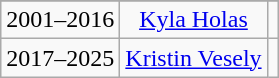<table class="wikitable sortable" style="text-align:center">
<tr>
</tr>
<tr>
<td>2001–2016</td>
<td><a href='#'>Kyla Holas</a></td>
<td></td>
</tr>
<tr>
<td>2017–2025</td>
<td><a href='#'>Kristin Vesely</a></td>
<td></td>
</tr>
</table>
